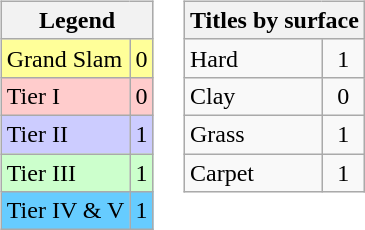<table>
<tr valign=top>
<td><br><table class="wikitable sortable mw-collapsible mw-collapsed">
<tr>
<th colspan=2>Legend</th>
</tr>
<tr bgcolor="#FFFF99">
<td>Grand Slam</td>
<td align="center">0</td>
</tr>
<tr bgcolor="#ffcccc">
<td>Tier I</td>
<td align="center">0</td>
</tr>
<tr bgcolor="#ccccff">
<td>Tier II</td>
<td align="center">1</td>
</tr>
<tr bgcolor="#CCFFCC">
<td>Tier III</td>
<td align="center">1</td>
</tr>
<tr bgcolor="#66CCFF">
<td>Tier IV & V</td>
<td align="center">1</td>
</tr>
</table>
</td>
<td><br><table class="wikitable sortable mw-collapsible mw-collapsed">
<tr>
<th colspan=2>Titles by surface</th>
</tr>
<tr>
<td>Hard</td>
<td align="center">1</td>
</tr>
<tr>
<td>Clay</td>
<td align="center">0</td>
</tr>
<tr>
<td>Grass</td>
<td align="center">1</td>
</tr>
<tr>
<td>Carpet</td>
<td align="center">1</td>
</tr>
</table>
</td>
</tr>
</table>
